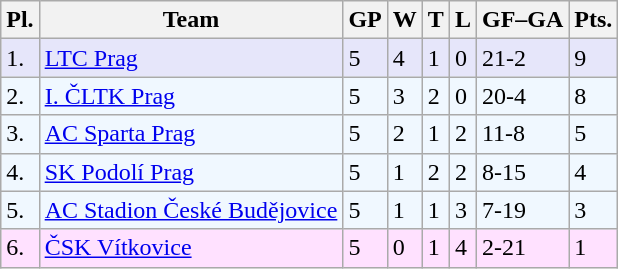<table class="wikitable">
<tr>
<th>Pl.</th>
<th>Team</th>
<th>GP</th>
<th>W</th>
<th>T</th>
<th>L</th>
<th>GF–GA</th>
<th>Pts.</th>
</tr>
<tr bgcolor="#e6e6fa">
<td>1.</td>
<td><a href='#'>LTC Prag</a></td>
<td>5</td>
<td>4</td>
<td>1</td>
<td>0</td>
<td>21-2</td>
<td>9</td>
</tr>
<tr bgcolor="#f0f8ff">
<td>2.</td>
<td><a href='#'>I. ČLTK Prag</a></td>
<td>5</td>
<td>3</td>
<td>2</td>
<td>0</td>
<td>20-4</td>
<td>8</td>
</tr>
<tr bgcolor="#f0f8ff">
<td>3.</td>
<td><a href='#'>AC Sparta Prag</a></td>
<td>5</td>
<td>2</td>
<td>1</td>
<td>2</td>
<td>11-8</td>
<td>5</td>
</tr>
<tr bgcolor="#f0f8ff">
<td>4.</td>
<td><a href='#'>SK Podolí Prag</a></td>
<td>5</td>
<td>1</td>
<td>2</td>
<td>2</td>
<td>8-15</td>
<td>4</td>
</tr>
<tr bgcolor="#f0f8ff">
<td>5.</td>
<td><a href='#'>AC Stadion České Budějovice</a></td>
<td>5</td>
<td>1</td>
<td>1</td>
<td>3</td>
<td>7-19</td>
<td>3</td>
</tr>
<tr bgcolor="#FFE1FF">
<td>6.</td>
<td><a href='#'>ČSK Vítkovice</a></td>
<td>5</td>
<td>0</td>
<td>1</td>
<td>4</td>
<td>2-21</td>
<td>1</td>
</tr>
</table>
